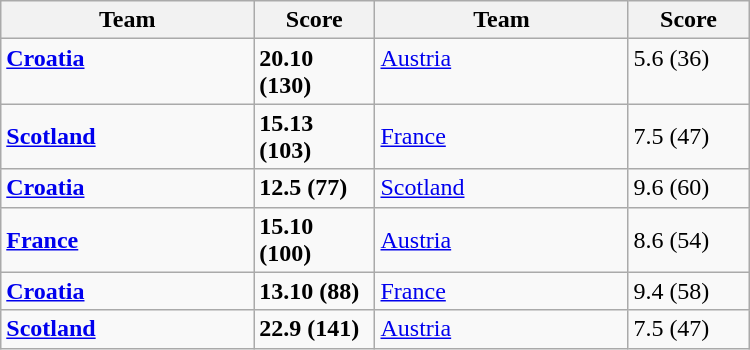<table class="wikitable" width=500>
<tr>
<th width=25%>Team</th>
<th width=12%>Score</th>
<th width=25%>Team</th>
<th width=12%>Score</th>
</tr>
<tr style="vertical-align: top;">
<td> <strong><a href='#'>Croatia</a></strong></td>
<td><strong>20.10 (130)</strong></td>
<td> <a href='#'>Austria</a></td>
<td>5.6 (36)</td>
</tr>
<tr>
<td> <strong><a href='#'>Scotland</a></strong></td>
<td><strong>15.13 (103)</strong></td>
<td> <a href='#'>France</a></td>
<td>7.5 (47)</td>
</tr>
<tr>
<td> <strong><a href='#'>Croatia</a></strong></td>
<td><strong>12.5 (77)</strong></td>
<td> <a href='#'>Scotland</a></td>
<td>9.6 (60)</td>
</tr>
<tr>
<td> <strong><a href='#'>France</a></strong></td>
<td><strong>15.10 (100)</strong></td>
<td> <a href='#'>Austria</a></td>
<td>8.6 (54)</td>
</tr>
<tr>
<td> <strong><a href='#'>Croatia</a></strong></td>
<td><strong>13.10 (88)</strong></td>
<td> <a href='#'>France</a></td>
<td>9.4 (58)</td>
</tr>
<tr>
<td> <strong><a href='#'>Scotland</a></strong></td>
<td><strong>22.9 (141)</strong></td>
<td> <a href='#'>Austria</a></td>
<td>7.5 (47)</td>
</tr>
</table>
